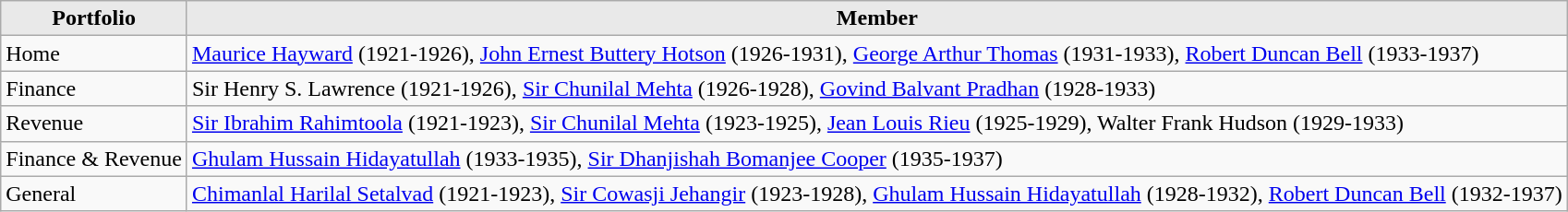<table class="wikitable">
<tr>
<th style="background-color:#E9E9E9" align=left valign=top>Portfolio</th>
<th style="background-color:#E9E9E9" align=left>Member</th>
</tr>
<tr>
<td align=left>Home</td>
<td align=left><a href='#'>Maurice Hayward</a> (1921-1926), <a href='#'>John Ernest Buttery Hotson</a> (1926-1931), <a href='#'>George Arthur Thomas</a> (1931-1933), <a href='#'>Robert Duncan Bell</a> (1933-1937)</td>
</tr>
<tr>
<td align=left>Finance</td>
<td align=left>Sir Henry S. Lawrence (1921-1926), <a href='#'>Sir Chunilal Mehta</a> (1926-1928), <a href='#'>Govind Balvant Pradhan</a> (1928-1933)</td>
</tr>
<tr>
<td align=left>Revenue</td>
<td align=left><a href='#'>Sir Ibrahim Rahimtoola</a> (1921-1923), <a href='#'>Sir Chunilal Mehta</a> (1923-1925), <a href='#'>Jean Louis Rieu</a> (1925-1929), Walter Frank Hudson (1929-1933)</td>
</tr>
<tr>
<td align=left>Finance & Revenue</td>
<td align=left><a href='#'>Ghulam Hussain Hidayatullah</a> (1933-1935), <a href='#'>Sir Dhanjishah Bomanjee Cooper</a> (1935-1937)</td>
</tr>
<tr>
<td align=left>General</td>
<td align=left><a href='#'>Chimanlal Harilal Setalvad</a> (1921-1923),  <a href='#'>Sir Cowasji Jehangir</a> (1923-1928), <a href='#'>Ghulam Hussain Hidayatullah</a> (1928-1932), <a href='#'>Robert Duncan Bell</a> (1932-1937)</td>
</tr>
</table>
